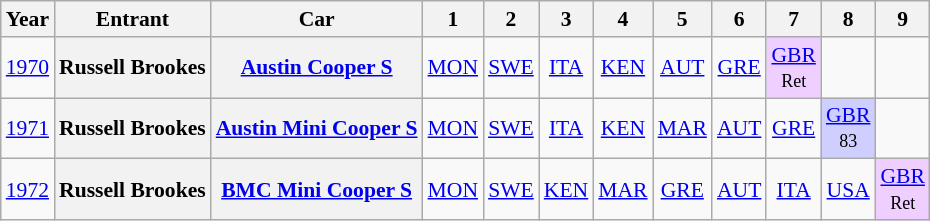<table class="wikitable" style="text-align:center; font-size:90%;">
<tr>
<th>Year</th>
<th>Entrant</th>
<th>Car</th>
<th>1</th>
<th>2</th>
<th>3</th>
<th>4</th>
<th>5</th>
<th>6</th>
<th>7</th>
<th>8</th>
<th>9</th>
</tr>
<tr>
<td><a href='#'>1970</a></td>
<th>Russell Brookes</th>
<th><a href='#'>Austin Cooper S</a></th>
<td><a href='#'>MON</a></td>
<td><a href='#'>SWE</a></td>
<td><a href='#'>ITA</a></td>
<td><a href='#'>KEN</a></td>
<td><a href='#'>AUT</a></td>
<td><a href='#'>GRE</a></td>
<td style="background:#EFCFFF;"><a href='#'>GBR</a><br><small>Ret</small></td>
<td></td>
<td></td>
</tr>
<tr>
<td><a href='#'>1971</a></td>
<th>Russell Brookes</th>
<th><a href='#'>Austin Mini Cooper S</a></th>
<td><a href='#'>MON</a></td>
<td><a href='#'>SWE</a></td>
<td><a href='#'>ITA</a></td>
<td><a href='#'>KEN</a></td>
<td><a href='#'>MAR</a></td>
<td><a href='#'>AUT</a></td>
<td><a href='#'>GRE</a></td>
<td style="background:#CFCFFF;"><a href='#'>GBR</a><br><small>83</small></td>
<td></td>
</tr>
<tr>
<td><a href='#'>1972</a></td>
<th>Russell Brookes</th>
<th><a href='#'>BMC Mini Cooper S</a></th>
<td><a href='#'>MON</a></td>
<td><a href='#'>SWE</a></td>
<td><a href='#'>KEN</a></td>
<td><a href='#'>MAR</a></td>
<td><a href='#'>GRE</a></td>
<td><a href='#'>AUT</a></td>
<td><a href='#'>ITA</a></td>
<td><a href='#'>USA</a></td>
<td style="background:#EFCFFF;"><a href='#'>GBR</a><br><small>Ret</small></td>
</tr>
</table>
